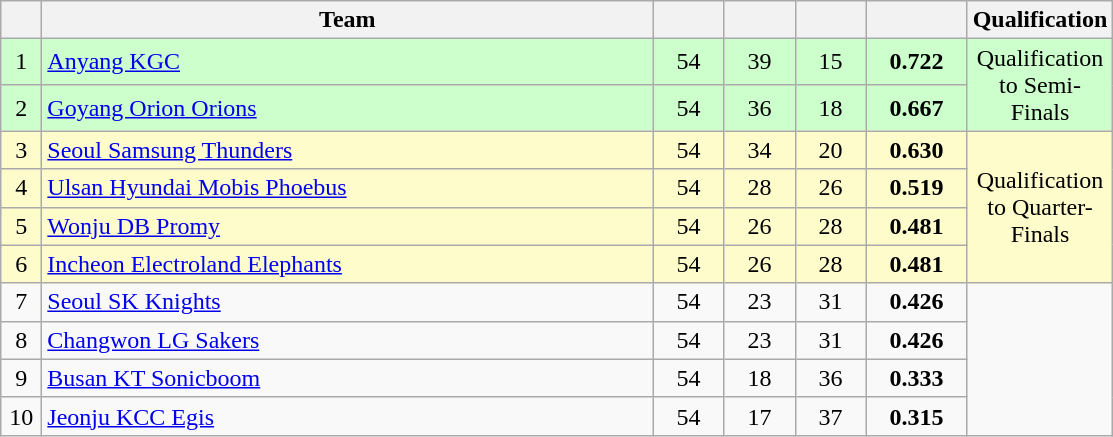<table class="wikitable" style="text-align:center;">
<tr>
<th width=20></th>
<th width=400>Team</th>
<th width=40></th>
<th width=40></th>
<th width=40></th>
<th width=60></th>
<th width=80>Qualification</th>
</tr>
<tr bgcolor=#ccffcc>
<td>1</td>
<td align=left><a href='#'>Anyang KGC</a></td>
<td>54</td>
<td>39</td>
<td>15</td>
<td><strong>0.722</strong></td>
<td rowspan="2">Qualification to Semi-Finals</td>
</tr>
<tr bgcolor=#ccffcc>
<td>2</td>
<td align=left><a href='#'>Goyang Orion Orions</a></td>
<td>54</td>
<td>36</td>
<td>18</td>
<td><strong>0.667</strong></td>
</tr>
<tr bgcolor=#fffccc>
<td>3</td>
<td align=left><a href='#'>Seoul Samsung Thunders</a></td>
<td>54</td>
<td>34</td>
<td>20</td>
<td><strong>0.630</strong></td>
<td rowspan="4">Qualification to Quarter-Finals</td>
</tr>
<tr bgcolor=#fffccc>
<td>4</td>
<td align=left><a href='#'>Ulsan Hyundai Mobis Phoebus</a></td>
<td>54</td>
<td>28</td>
<td>26</td>
<td><strong>0.519</strong></td>
</tr>
<tr bgcolor=#fffccc>
<td>5</td>
<td align=left><a href='#'>Wonju DB Promy</a></td>
<td>54</td>
<td>26</td>
<td>28</td>
<td><strong>0.481</strong></td>
</tr>
<tr bgcolor=#fffccc>
<td>6</td>
<td align=left><a href='#'>Incheon Electroland Elephants</a></td>
<td>54</td>
<td>26</td>
<td>28</td>
<td><strong>0.481</strong></td>
</tr>
<tr>
<td>7</td>
<td align=left><a href='#'>Seoul SK Knights</a></td>
<td>54</td>
<td>23</td>
<td>31</td>
<td><strong>0.426</strong></td>
<td rowspan="4"></td>
</tr>
<tr>
<td>8</td>
<td align=left><a href='#'>Changwon LG Sakers</a></td>
<td>54</td>
<td>23</td>
<td>31</td>
<td><strong>0.426</strong></td>
</tr>
<tr>
<td>9</td>
<td align=left><a href='#'>Busan KT Sonicboom</a></td>
<td>54</td>
<td>18</td>
<td>36</td>
<td><strong>0.333</strong></td>
</tr>
<tr>
<td>10</td>
<td align=left><a href='#'>Jeonju KCC Egis</a></td>
<td>54</td>
<td>17</td>
<td>37</td>
<td><strong>0.315</strong></td>
</tr>
</table>
